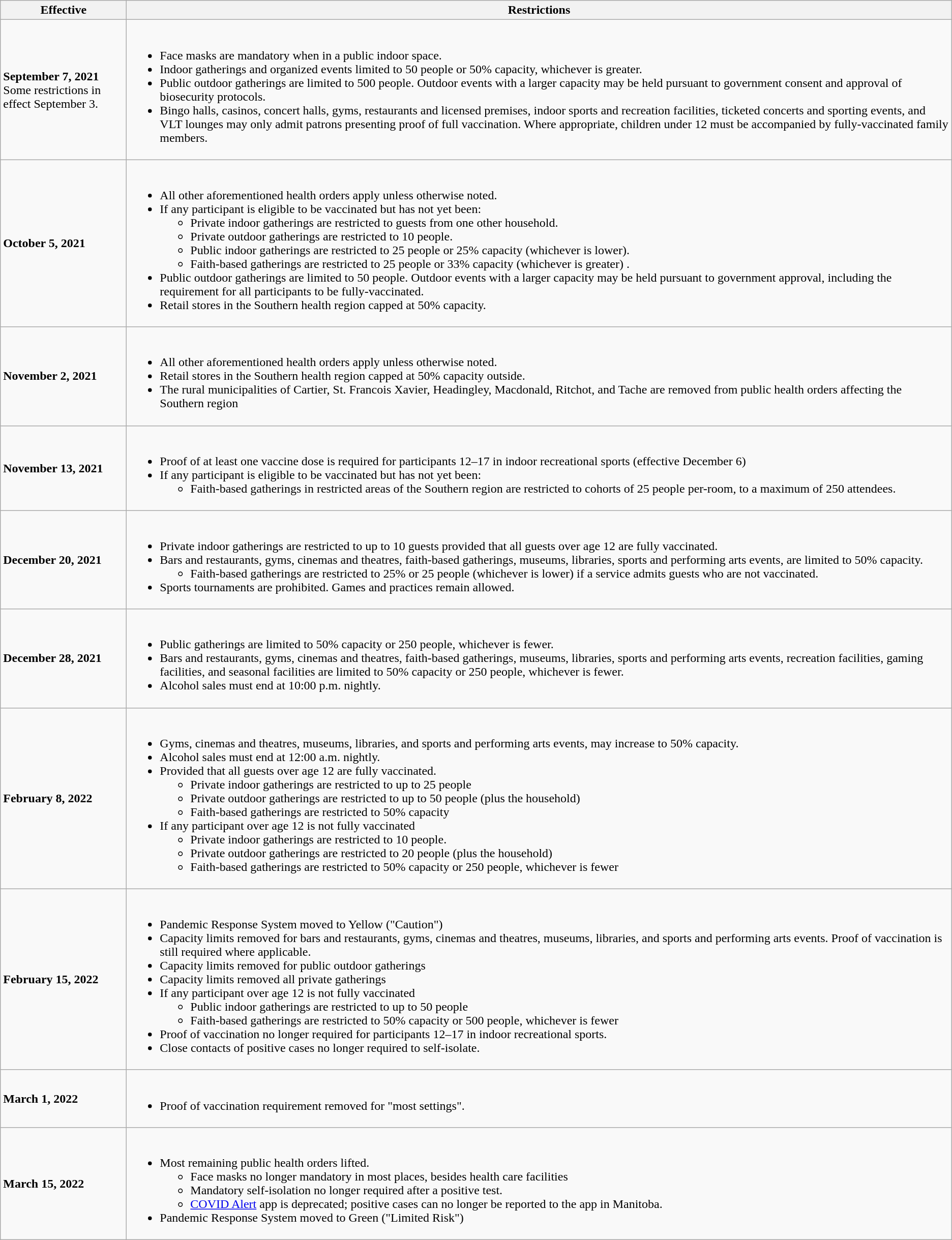<table class="wikitable">
<tr>
<th>Effective</th>
<th>Restrictions</th>
</tr>
<tr>
<td><strong>September 7, 2021</strong><br>Some restrictions in effect September 3.</td>
<td><br><ul><li>Face masks are mandatory when in a public indoor space.</li><li>Indoor gatherings and organized events limited to 50 people or 50% capacity, whichever is greater.</li><li>Public outdoor gatherings are limited to 500 people. Outdoor events with a larger capacity may be held pursuant to government consent and approval of biosecurity protocols.</li><li>Bingo halls, casinos, concert halls, gyms, restaurants and licensed premises, indoor sports and recreation facilities, ticketed concerts and sporting events, and VLT lounges may only admit patrons presenting proof of full vaccination. Where appropriate, children under 12 must be accompanied by fully-vaccinated family members.</li></ul></td>
</tr>
<tr>
<td><strong>October 5, 2021</strong></td>
<td><br><ul><li>All other aforementioned health orders apply unless otherwise noted.</li><li>If any participant is eligible to be vaccinated but has not yet been:<ul><li>Private indoor gatherings are restricted to guests from one other household.</li><li>Private outdoor gatherings are restricted to 10 people.</li><li>Public indoor gatherings are restricted to 25 people or 25% capacity (whichever is lower).</li><li>Faith-based gatherings are restricted to 25 people or 33% capacity (whichever is greater) .</li></ul></li><li>Public outdoor gatherings are limited to 50 people. Outdoor events with a larger capacity may be held pursuant to government approval, including the requirement for all participants to be fully-vaccinated.</li><li>Retail stores in the Southern health region capped at 50% capacity.</li></ul></td>
</tr>
<tr>
<td><strong>November 2, 2021</strong></td>
<td><br><ul><li>All other aforementioned health orders apply unless otherwise noted.</li><li>Retail stores in the Southern health region capped at 50% capacity outside.</li><li>The rural municipalities of Cartier, St. Francois Xavier, Headingley, Macdonald, Ritchot, and Tache are removed from public health orders affecting the Southern region</li></ul></td>
</tr>
<tr>
<td><strong>November 13, 2021</strong></td>
<td><br><ul><li>Proof of at least one vaccine dose is required for participants 12–17 in indoor recreational sports (effective December 6)</li><li>If any participant is eligible to be vaccinated but has not yet been:<ul><li>Faith-based gatherings in restricted areas of the Southern region are restricted to cohorts of 25 people per-room, to a maximum of 250 attendees.</li></ul></li></ul></td>
</tr>
<tr>
<td><strong>December 20, 2021</strong></td>
<td><br><ul><li>Private indoor gatherings are restricted to up to 10 guests provided that all guests over age 12 are fully vaccinated.</li><li>Bars and restaurants, gyms, cinemas and theatres, faith-based gatherings, museums, libraries, sports and performing arts events, are limited to 50% capacity.<ul><li>Faith-based gatherings are restricted to 25% or 25 people (whichever is lower) if a service admits guests who are not vaccinated.</li></ul></li><li>Sports tournaments are prohibited. Games and practices remain allowed.</li></ul></td>
</tr>
<tr>
<td><strong>December 28, 2021</strong></td>
<td><br><ul><li>Public gatherings are limited to 50% capacity or 250 people, whichever is fewer.</li><li>Bars and restaurants, gyms, cinemas and theatres, faith-based gatherings, museums, libraries, sports and performing arts events, recreation facilities, gaming facilities, and seasonal facilities are limited to 50% capacity or 250 people, whichever is fewer.</li><li>Alcohol sales must end at 10:00 p.m. nightly.</li></ul></td>
</tr>
<tr>
<td><strong>February 8, 2022</strong></td>
<td><br><ul><li>Gyms, cinemas and theatres, museums, libraries, and sports and performing arts events, may increase to 50% capacity.</li><li>Alcohol sales must end at 12:00 a.m. nightly.</li><li>Provided that all guests over age 12 are fully vaccinated.<ul><li>Private indoor gatherings are restricted to up to 25 people</li><li>Private outdoor gatherings are restricted to up to 50 people (plus the household)</li><li>Faith-based gatherings are restricted to 50% capacity</li></ul></li><li>If any participant over age 12 is not fully vaccinated<ul><li>Private indoor gatherings are restricted to 10 people.</li><li>Private outdoor gatherings are restricted to 20 people (plus the household)</li><li>Faith-based gatherings are restricted to 50% capacity or 250 people, whichever is fewer</li></ul></li></ul></td>
</tr>
<tr>
<td><strong>February 15, 2022</strong></td>
<td><br><ul><li>Pandemic Response System moved to Yellow ("Caution")</li><li>Capacity limits removed for bars and restaurants, gyms, cinemas and theatres, museums, libraries, and sports and performing arts events. Proof of vaccination is still required where applicable.</li><li>Capacity limits removed for public outdoor gatherings</li><li>Capacity limits removed all private gatherings</li><li>If any participant over age 12 is not fully vaccinated<ul><li>Public indoor gatherings are restricted to up to 50 people</li><li>Faith-based gatherings are restricted to 50% capacity or 500 people, whichever is fewer</li></ul></li><li>Proof of vaccination no longer required for participants 12–17 in indoor recreational sports.</li><li>Close contacts of positive cases no longer required to self-isolate.</li></ul></td>
</tr>
<tr>
<td><strong>March 1, 2022</strong></td>
<td><br><ul><li>Proof of vaccination requirement removed for "most settings".</li></ul></td>
</tr>
<tr>
<td><strong>March 15, 2022</strong></td>
<td><br><ul><li>Most remaining public health orders lifted.<ul><li>Face masks no longer mandatory in most places, besides health care facilities</li><li>Mandatory self-isolation no longer required after a positive test.</li><li><a href='#'>COVID Alert</a> app is deprecated; positive cases can no longer be reported to the app in Manitoba.</li></ul></li><li>Pandemic Response System moved to Green ("Limited Risk")</li></ul></td>
</tr>
</table>
